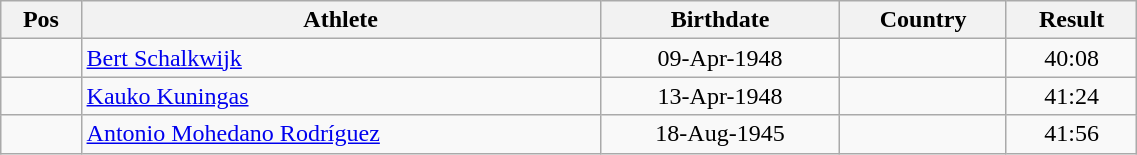<table class="wikitable"  style="text-align:center; width:60%;">
<tr>
<th>Pos</th>
<th>Athlete</th>
<th>Birthdate</th>
<th>Country</th>
<th>Result</th>
</tr>
<tr>
<td align=center></td>
<td align=left><a href='#'>Bert Schalkwijk</a></td>
<td>09-Apr-1948</td>
<td align=left></td>
<td>40:08</td>
</tr>
<tr>
<td align=center></td>
<td align=left><a href='#'>Kauko Kuningas</a></td>
<td>13-Apr-1948</td>
<td align=left></td>
<td>41:24</td>
</tr>
<tr>
<td align=center></td>
<td align=left><a href='#'>Antonio Mohedano Rodríguez</a></td>
<td>18-Aug-1945</td>
<td align=left></td>
<td>41:56</td>
</tr>
</table>
